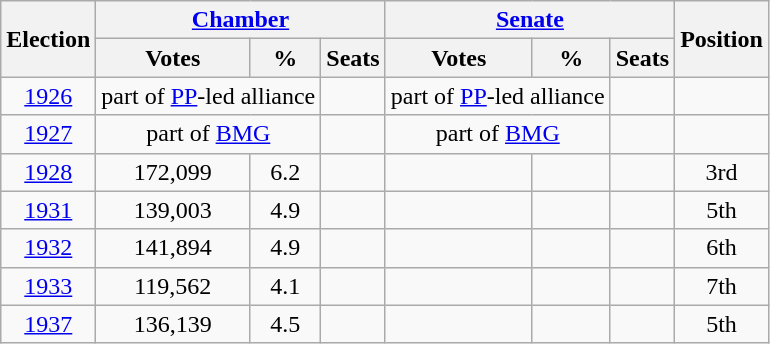<table class=wikitable style=text-align:center>
<tr>
<th rowspan="2">Election</th>
<th colspan="3"><a href='#'>Chamber</a></th>
<th colspan="3"><a href='#'>Senate</a></th>
<th rowspan="2">Position</th>
</tr>
<tr>
<th>Votes</th>
<th>%</th>
<th>Seats</th>
<th>Votes</th>
<th>%</th>
<th>Seats</th>
</tr>
<tr>
<td><a href='#'>1926</a></td>
<td colspan=2>part of <a href='#'>PP</a>-led alliance</td>
<td></td>
<td colspan=2>part of <a href='#'>PP</a>-led alliance</td>
<td></td>
<td></td>
</tr>
<tr>
<td><a href='#'>1927</a></td>
<td colspan=2>part of <a href='#'>BMG</a></td>
<td></td>
<td colspan=2>part of <a href='#'>BMG</a></td>
<td></td>
<td></td>
</tr>
<tr>
<td><a href='#'>1928</a></td>
<td>172,099</td>
<td>6.2</td>
<td></td>
<td></td>
<td></td>
<td></td>
<td>3rd</td>
</tr>
<tr>
<td><a href='#'>1931</a></td>
<td>139,003</td>
<td>4.9</td>
<td></td>
<td></td>
<td></td>
<td></td>
<td>5th</td>
</tr>
<tr>
<td><a href='#'>1932</a></td>
<td>141,894</td>
<td>4.9</td>
<td></td>
<td></td>
<td></td>
<td></td>
<td>6th</td>
</tr>
<tr>
<td><a href='#'>1933</a></td>
<td>119,562</td>
<td>4.1</td>
<td></td>
<td></td>
<td></td>
<td></td>
<td>7th</td>
</tr>
<tr>
<td><a href='#'>1937</a></td>
<td>136,139</td>
<td>4.5</td>
<td></td>
<td></td>
<td></td>
<td></td>
<td>5th</td>
</tr>
</table>
